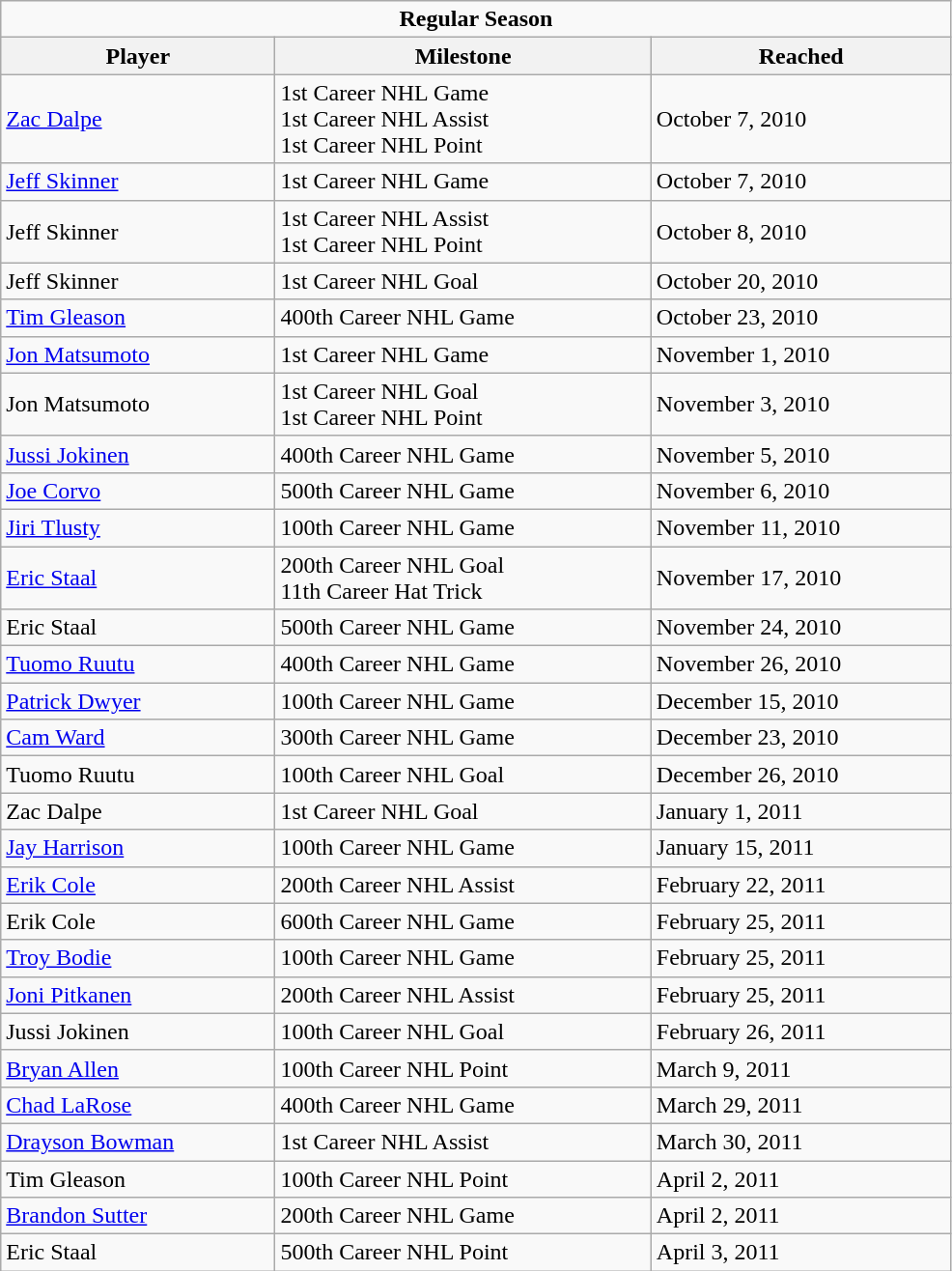<table class="wikitable" width="52%">
<tr>
<td colspan="10" align="center"><strong>Regular Season</strong></td>
</tr>
<tr>
<th>Player</th>
<th>Milestone</th>
<th>Reached</th>
</tr>
<tr>
<td><a href='#'>Zac Dalpe</a></td>
<td>1st Career NHL Game<br>1st Career NHL Assist<br>1st Career NHL Point</td>
<td>October 7, 2010</td>
</tr>
<tr>
<td><a href='#'>Jeff Skinner</a></td>
<td>1st Career NHL Game</td>
<td>October 7, 2010</td>
</tr>
<tr>
<td>Jeff Skinner</td>
<td>1st Career NHL Assist<br>1st Career NHL Point</td>
<td>October 8, 2010</td>
</tr>
<tr>
<td>Jeff Skinner</td>
<td>1st Career NHL Goal</td>
<td>October 20, 2010</td>
</tr>
<tr>
<td><a href='#'>Tim Gleason</a></td>
<td>400th Career NHL Game</td>
<td>October 23, 2010</td>
</tr>
<tr>
<td><a href='#'>Jon Matsumoto</a></td>
<td>1st Career NHL Game</td>
<td>November 1, 2010</td>
</tr>
<tr>
<td>Jon Matsumoto</td>
<td>1st Career NHL Goal<br>1st Career NHL Point</td>
<td>November 3, 2010</td>
</tr>
<tr>
<td><a href='#'>Jussi Jokinen</a></td>
<td>400th Career NHL Game</td>
<td>November 5, 2010</td>
</tr>
<tr>
<td><a href='#'>Joe Corvo</a></td>
<td>500th Career NHL Game</td>
<td>November 6, 2010</td>
</tr>
<tr>
<td><a href='#'>Jiri Tlusty</a></td>
<td>100th Career NHL Game</td>
<td>November 11, 2010</td>
</tr>
<tr>
<td><a href='#'>Eric Staal</a></td>
<td>200th Career NHL Goal<br>11th Career Hat Trick</td>
<td>November 17, 2010</td>
</tr>
<tr>
<td>Eric Staal</td>
<td>500th Career NHL Game</td>
<td>November 24, 2010</td>
</tr>
<tr>
<td><a href='#'>Tuomo Ruutu</a></td>
<td>400th Career NHL Game</td>
<td>November 26, 2010</td>
</tr>
<tr>
<td><a href='#'>Patrick Dwyer</a></td>
<td>100th Career NHL Game</td>
<td>December 15, 2010</td>
</tr>
<tr>
<td><a href='#'>Cam Ward</a></td>
<td>300th Career NHL Game</td>
<td>December 23, 2010</td>
</tr>
<tr>
<td>Tuomo Ruutu</td>
<td>100th Career NHL Goal</td>
<td>December 26, 2010</td>
</tr>
<tr>
<td>Zac Dalpe</td>
<td>1st Career NHL Goal</td>
<td>January 1, 2011</td>
</tr>
<tr>
<td><a href='#'>Jay Harrison</a></td>
<td>100th Career NHL Game</td>
<td>January 15, 2011</td>
</tr>
<tr>
<td><a href='#'>Erik Cole</a></td>
<td>200th Career NHL Assist</td>
<td>February 22, 2011</td>
</tr>
<tr>
<td>Erik Cole</td>
<td>600th Career NHL Game</td>
<td>February 25, 2011</td>
</tr>
<tr>
<td><a href='#'>Troy Bodie</a></td>
<td>100th Career NHL Game</td>
<td>February 25, 2011</td>
</tr>
<tr>
<td><a href='#'>Joni Pitkanen</a></td>
<td>200th Career NHL Assist</td>
<td>February 25, 2011</td>
</tr>
<tr>
<td>Jussi Jokinen</td>
<td>100th Career NHL Goal</td>
<td>February 26, 2011</td>
</tr>
<tr>
<td><a href='#'>Bryan Allen</a></td>
<td>100th Career NHL Point</td>
<td>March 9, 2011</td>
</tr>
<tr>
<td><a href='#'>Chad LaRose</a></td>
<td>400th Career NHL Game</td>
<td>March 29, 2011</td>
</tr>
<tr>
<td><a href='#'>Drayson Bowman</a></td>
<td>1st Career NHL Assist</td>
<td>March 30, 2011</td>
</tr>
<tr>
<td>Tim Gleason</td>
<td>100th Career NHL Point</td>
<td>April 2, 2011</td>
</tr>
<tr>
<td><a href='#'>Brandon Sutter</a></td>
<td>200th Career NHL Game</td>
<td>April 2, 2011</td>
</tr>
<tr>
<td>Eric Staal</td>
<td>500th Career NHL Point</td>
<td>April 3, 2011</td>
</tr>
</table>
